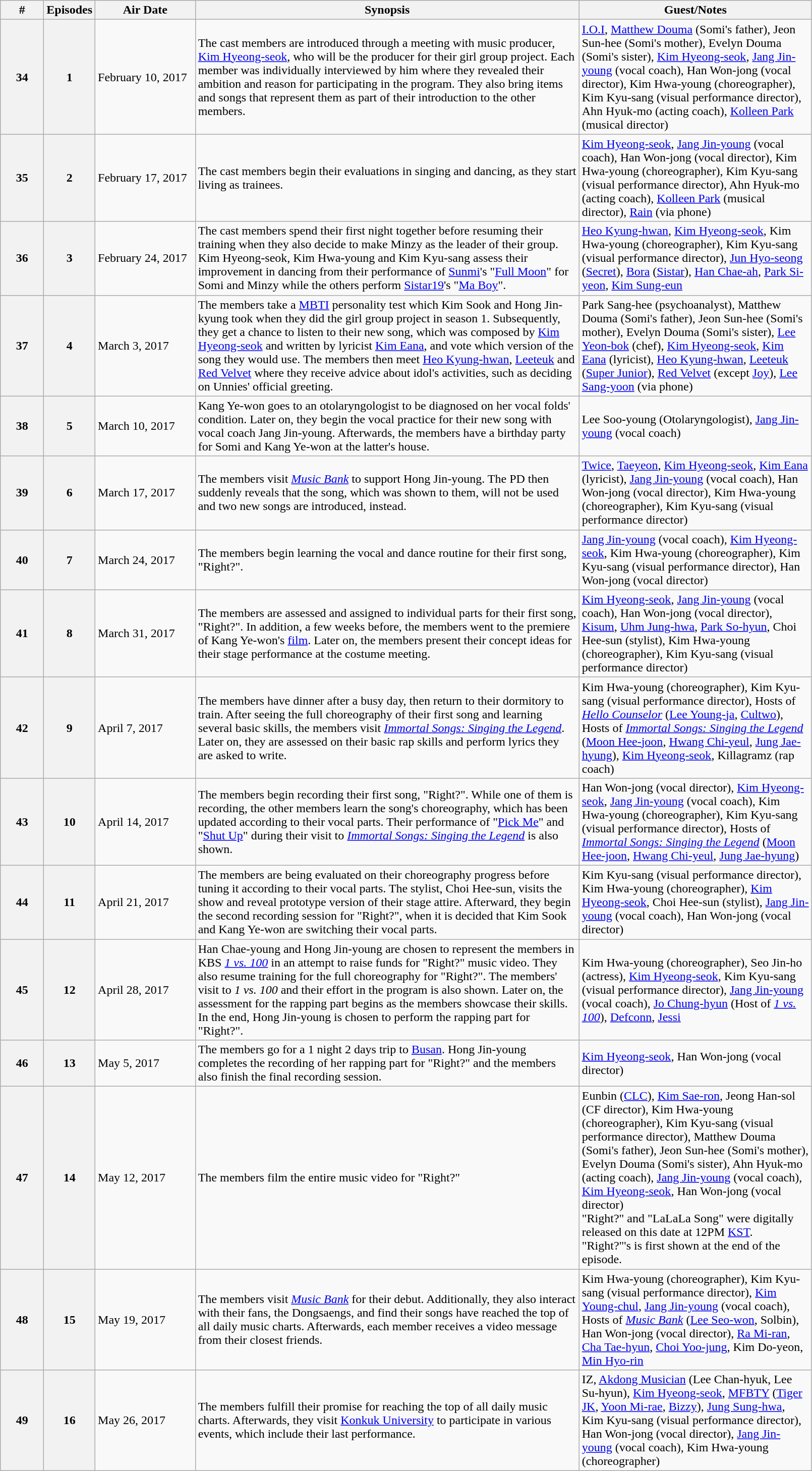<table class="wikitable">
<tr>
<th width=50>#</th>
<th width=50>Episodes</th>
<th width=125>Air Date</th>
<th width=500>Synopsis</th>
<th width=300>Guest/Notes</th>
</tr>
<tr>
<th>34</th>
<th>1</th>
<td>February 10, 2017</td>
<td>The cast members are introduced through a meeting with music producer, <a href='#'>Kim Hyeong-seok</a>, who will be the producer for their girl group project. Each member was individually interviewed by him where they revealed their ambition and reason for participating in the program. They also bring items and songs that represent them as part of their introduction to the other members.</td>
<td><a href='#'>I.O.I</a>, <a href='#'>Matthew Douma</a> (Somi's father), Jeon Sun-hee (Somi's mother), Evelyn Douma (Somi's sister), <a href='#'>Kim Hyeong-seok</a>, <a href='#'>Jang Jin-young</a> (vocal coach), Han Won-jong (vocal director), Kim Hwa-young (choreographer), Kim Kyu-sang (visual performance director), Ahn Hyuk-mo (acting coach), <a href='#'>Kolleen Park</a> (musical director)</td>
</tr>
<tr>
<th>35</th>
<th>2</th>
<td>February 17, 2017</td>
<td>The cast members begin their evaluations in singing and dancing, as they start living as trainees.</td>
<td><a href='#'>Kim Hyeong-seok</a>, <a href='#'>Jang Jin-young</a> (vocal coach), Han Won-jong (vocal director), Kim Hwa-young (choreographer), Kim Kyu-sang (visual performance director), Ahn Hyuk-mo (acting coach), <a href='#'>Kolleen Park</a> (musical director), <a href='#'>Rain</a> (via phone)</td>
</tr>
<tr>
<th>36</th>
<th>3</th>
<td>February 24, 2017</td>
<td>The cast members spend their first night together before resuming their training when they also decide to make Minzy as the leader of their group. Kim Hyeong-seok, Kim Hwa-young and Kim Kyu-sang assess their improvement in dancing from their performance of <a href='#'>Sunmi</a>'s "<a href='#'>Full Moon</a>" for Somi and Minzy while the others perform <a href='#'>Sistar19</a>'s "<a href='#'>Ma Boy</a>".</td>
<td><a href='#'>Heo Kyung-hwan</a>, <a href='#'>Kim Hyeong-seok</a>, Kim Hwa-young (choreographer), Kim Kyu-sang (visual performance director), <a href='#'>Jun Hyo-seong</a> (<a href='#'>Secret</a>), <a href='#'>Bora</a> (<a href='#'>Sistar</a>), <a href='#'>Han Chae-ah</a>, <a href='#'>Park Si-yeon</a>, <a href='#'>Kim Sung-eun</a></td>
</tr>
<tr>
<th>37</th>
<th>4</th>
<td>March 3, 2017</td>
<td>The members take a <a href='#'>MBTI</a> personality test which Kim Sook and Hong Jin-kyung took when they did the girl group project in season 1. Subsequently, they get a chance to listen to their new song, which was composed by <a href='#'>Kim Hyeong-seok</a> and written by lyricist <a href='#'>Kim Eana</a>, and vote which version of the song they would use. The members then meet <a href='#'>Heo Kyung-hwan</a>, <a href='#'>Leeteuk</a> and <a href='#'>Red Velvet</a> where they receive advice about idol's activities, such as deciding on Unnies' official greeting.</td>
<td>Park Sang-hee (psychoanalyst), Matthew Douma (Somi's father), Jeon Sun-hee (Somi's mother), Evelyn Douma (Somi's sister), <a href='#'>Lee Yeon-bok</a> (chef), <a href='#'>Kim Hyeong-seok</a>, <a href='#'>Kim Eana</a> (lyricist), <a href='#'>Heo Kyung-hwan</a>, <a href='#'>Leeteuk</a> (<a href='#'>Super Junior</a>), <a href='#'>Red Velvet</a> (except <a href='#'>Joy</a>), <a href='#'>Lee Sang-yoon</a> (via phone)</td>
</tr>
<tr>
<th>38</th>
<th>5</th>
<td>March 10, 2017</td>
<td>Kang Ye-won goes to an otolaryngologist to be diagnosed on her vocal folds' condition. Later on, they begin the vocal practice for their new song with vocal coach Jang Jin-young. Afterwards, the members have a birthday party for Somi and Kang Ye-won at the latter's house.</td>
<td>Lee Soo-young (Otolaryngologist), <a href='#'>Jang Jin-young</a> (vocal coach)</td>
</tr>
<tr>
<th>39</th>
<th>6</th>
<td>March 17, 2017</td>
<td>The members visit <em><a href='#'>Music Bank</a></em> to support Hong Jin-young. The PD then suddenly reveals that the song, which was shown to them, will not be used and two new songs are introduced, instead.</td>
<td><a href='#'>Twice</a>, <a href='#'>Taeyeon</a>, <a href='#'>Kim Hyeong-seok</a>, <a href='#'>Kim Eana</a> (lyricist), <a href='#'>Jang Jin-young</a> (vocal coach), Han Won-jong (vocal director), Kim Hwa-young (choreographer), Kim Kyu-sang (visual performance director)</td>
</tr>
<tr>
<th>40</th>
<th>7</th>
<td>March 24, 2017</td>
<td>The members begin learning the vocal and dance routine for their first song, "Right?".</td>
<td><a href='#'>Jang Jin-young</a> (vocal coach), <a href='#'>Kim Hyeong-seok</a>, Kim Hwa-young (choreographer), Kim Kyu-sang (visual performance director), Han Won-jong (vocal director)</td>
</tr>
<tr>
<th>41</th>
<th>8</th>
<td>March 31, 2017</td>
<td>The members are assessed and assigned to individual parts for their first song, "Right?". In addition, a few weeks before, the members went to the premiere of Kang Ye-won's <a href='#'>film</a>. Later on, the members present their concept ideas for their stage performance at the costume meeting.</td>
<td><a href='#'>Kim Hyeong-seok</a>, <a href='#'>Jang Jin-young</a> (vocal coach), Han Won-jong (vocal director), <a href='#'>Kisum</a>, <a href='#'>Uhm Jung-hwa</a>, <a href='#'>Park So-hyun</a>, Choi Hee-sun (stylist), Kim Hwa-young (choreographer), Kim Kyu-sang (visual performance director)</td>
</tr>
<tr>
<th>42</th>
<th>9</th>
<td>April 7, 2017</td>
<td>The members have dinner after a busy day, then return to their dormitory to train. After seeing the full choreography of their first song and learning several basic skills, the members visit <em><a href='#'>Immortal Songs: Singing the Legend</a></em>. Later on, they are assessed on their basic rap skills and perform lyrics they are asked to write.</td>
<td>Kim Hwa-young (choreographer), Kim Kyu-sang (visual performance director), Hosts of <em><a href='#'>Hello Counselor</a></em> (<a href='#'>Lee Young-ja</a>, <a href='#'>Cultwo</a>), Hosts of <em><a href='#'>Immortal Songs: Singing the Legend</a></em> (<a href='#'>Moon Hee-joon</a>, <a href='#'>Hwang Chi-yeul</a>, <a href='#'>Jung Jae-hyung</a>), <a href='#'>Kim Hyeong-seok</a>, Killagramz (rap coach)</td>
</tr>
<tr>
<th>43</th>
<th>10</th>
<td>April 14, 2017</td>
<td>The members begin recording their first song, "Right?". While one of them is recording, the other members learn the song's choreography, which has been updated according to their vocal parts. Their performance of "<a href='#'>Pick Me</a>" and "<a href='#'>Shut Up</a>" during their visit to <em><a href='#'>Immortal Songs: Singing the Legend</a></em> is also shown.</td>
<td>Han Won-jong (vocal director), <a href='#'>Kim Hyeong-seok</a>, <a href='#'>Jang Jin-young</a> (vocal coach), Kim Hwa-young (choreographer), Kim Kyu-sang (visual performance director), Hosts of <em><a href='#'>Immortal Songs: Singing the Legend</a></em> (<a href='#'>Moon Hee-joon</a>, <a href='#'>Hwang Chi-yeul</a>, <a href='#'>Jung Jae-hyung</a>)</td>
</tr>
<tr>
<th>44</th>
<th>11</th>
<td>April 21, 2017</td>
<td>The members are being evaluated on their choreography progress before tuning it according to their vocal parts. The stylist, Choi Hee-sun, visits the show and reveal prototype version of their stage attire. Afterward, they begin the second recording session for "Right?", when it is decided that Kim Sook and Kang Ye-won are switching their vocal parts.</td>
<td>Kim Kyu-sang (visual performance director), Kim Hwa-young (choreographer), <a href='#'>Kim Hyeong-seok</a>, Choi Hee-sun (stylist), <a href='#'>Jang Jin-young</a> (vocal coach), Han Won-jong (vocal director)</td>
</tr>
<tr>
<th>45</th>
<th>12</th>
<td>April 28, 2017</td>
<td>Han Chae-young and Hong Jin-young are chosen to represent the members in KBS <em><a href='#'>1 vs. 100</a></em> in an attempt to raise funds for "Right?" music video. They also resume training for the full choreography for "Right?". The members' visit to <em>1 vs. 100</em> and their effort in the program is also shown. Later on, the assessment for the rapping part begins as the members showcase their skills. In the end, Hong Jin-young is chosen to perform the rapping part for "Right?".</td>
<td>Kim Hwa-young (choreographer), Seo Jin-ho (actress), <a href='#'>Kim Hyeong-seok</a>, Kim Kyu-sang (visual performance director), <a href='#'>Jang Jin-young</a> (vocal coach), <a href='#'>Jo Chung-hyun</a> (Host of <em><a href='#'>1 vs. 100</a></em>), <a href='#'>Defconn</a>, <a href='#'>Jessi</a></td>
</tr>
<tr>
<th>46</th>
<th>13</th>
<td>May 5, 2017</td>
<td>The members go for a 1 night 2 days trip to <a href='#'>Busan</a>. Hong Jin-young completes the recording of her rapping part for "Right?" and the members also finish the final recording session.</td>
<td><a href='#'>Kim Hyeong-seok</a>, Han Won-jong (vocal director)</td>
</tr>
<tr>
<th>47</th>
<th>14</th>
<td>May 12, 2017</td>
<td>The members film the entire music video for "Right?"</td>
<td>Eunbin (<a href='#'>CLC</a>), <a href='#'>Kim Sae-ron</a>, Jeong Han-sol (CF director), Kim Hwa-young (choreographer), Kim Kyu-sang (visual performance director), Matthew Douma (Somi's father), Jeon Sun-hee (Somi's mother), Evelyn Douma (Somi's sister), Ahn Hyuk-mo (acting coach), <a href='#'>Jang Jin-young</a> (vocal coach), <a href='#'>Kim Hyeong-seok</a>,  Han Won-jong (vocal director)<br>"Right?" and "LaLaLa Song" were digitally released on this date at 12PM <a href='#'>KST</a>.<br>"Right?"'s  is first shown at the end of the episode.</td>
</tr>
<tr>
<th>48</th>
<th>15</th>
<td>May 19, 2017</td>
<td>The members visit <em><a href='#'>Music Bank</a></em> for their debut. Additionally, they also interact with their fans, the Dongsaengs, and find their songs have reached the top of all daily music charts. Afterwards, each member receives a video message from their closest friends.</td>
<td>Kim Hwa-young (choreographer), Kim Kyu-sang (visual performance director), <a href='#'>Kim Young-chul</a>, <a href='#'>Jang Jin-young</a> (vocal coach), Hosts of <em><a href='#'>Music Bank</a></em> (<a href='#'>Lee Seo-won</a>, Solbin), Han Won-jong (vocal director), <a href='#'>Ra Mi-ran</a>, <a href='#'>Cha Tae-hyun</a>, <a href='#'>Choi Yoo-jung</a>, Kim Do-yeon, <a href='#'>Min Hyo-rin</a></td>
</tr>
<tr>
<th>49</th>
<th>16</th>
<td>May 26, 2017</td>
<td>The members fulfill their promise for reaching the top of all daily music charts. Afterwards, they visit <a href='#'>Konkuk University</a> to participate in various events, which include their last performance.</td>
<td>IZ, <a href='#'>Akdong Musician</a> (Lee Chan-hyuk, Lee Su-hyun), <a href='#'>Kim Hyeong-seok</a>, <a href='#'>MFBTY</a> (<a href='#'>Tiger JK</a>, <a href='#'>Yoon Mi-rae</a>, <a href='#'>Bizzy</a>), <a href='#'>Jung Sung-hwa</a>, Kim Kyu-sang (visual performance director), Han Won-jong (vocal director), <a href='#'>Jang Jin-young</a> (vocal coach), Kim Hwa-young (choreographer)</td>
</tr>
</table>
